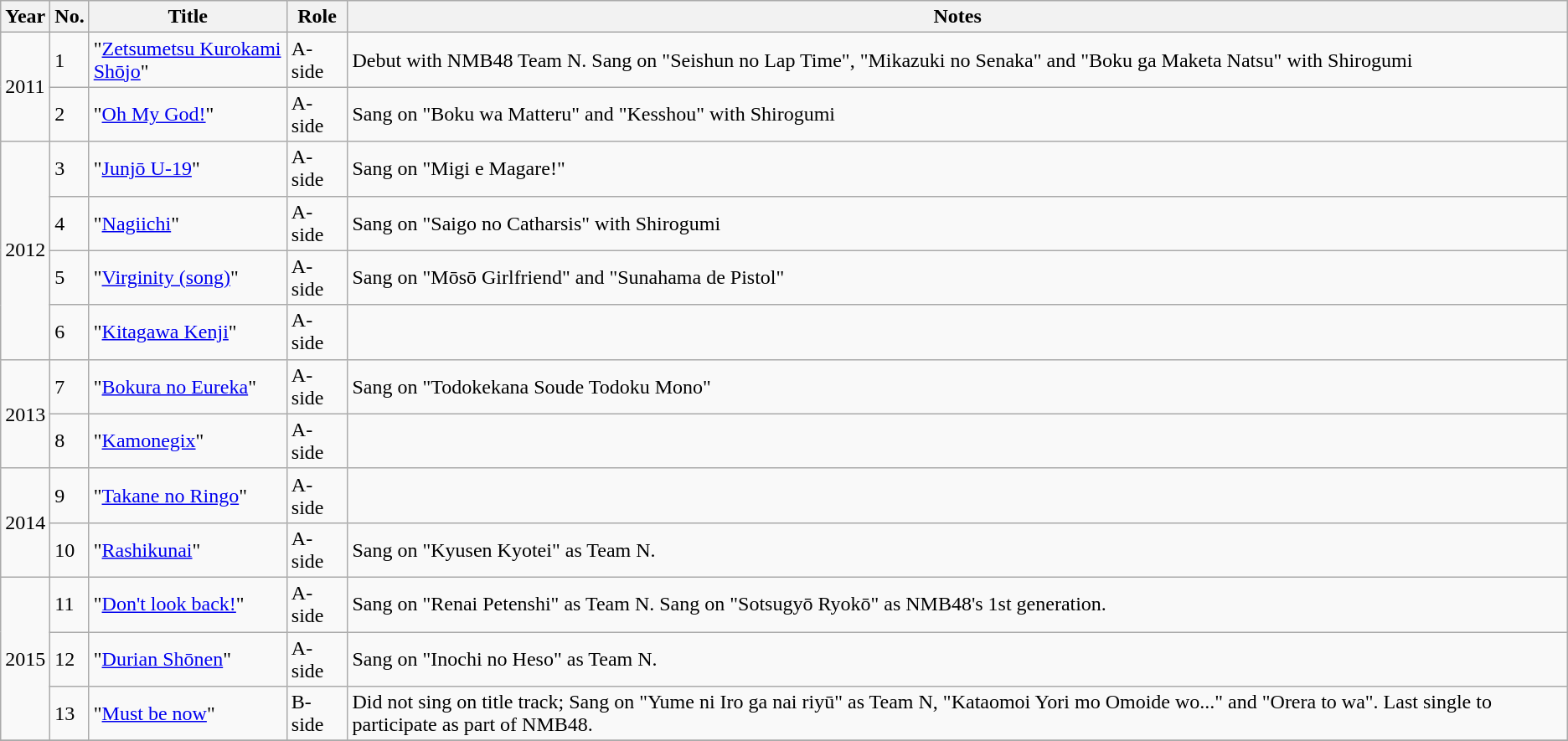<table class="wikitable">
<tr>
<th>Year</th>
<th data-sort-type="number">No. </th>
<th style="width:150px;">Title </th>
<th>Role </th>
<th class="unsortable">Notes </th>
</tr>
<tr>
<td rowspan='2'>2011</td>
<td>1</td>
<td>"<a href='#'>Zetsumetsu Kurokami Shōjo</a>"</td>
<td>A-side</td>
<td>Debut with NMB48 Team N. Sang on "Seishun no Lap Time", "Mikazuki no Senaka" and "Boku ga Maketa Natsu" with Shirogumi</td>
</tr>
<tr>
<td>2</td>
<td>"<a href='#'>Oh My God!</a>"</td>
<td>A-side</td>
<td>Sang on "Boku wa Matteru" and "Kesshou" with Shirogumi</td>
</tr>
<tr>
<td rowspan='4'>2012</td>
<td>3</td>
<td>"<a href='#'>Junjō U-19</a>"</td>
<td>A-side</td>
<td>Sang on "Migi e Magare!"</td>
</tr>
<tr>
<td>4</td>
<td>"<a href='#'>Nagiichi</a>"</td>
<td>A-side</td>
<td>Sang on "Saigo no Catharsis" with Shirogumi</td>
</tr>
<tr>
<td>5</td>
<td>"<a href='#'>Virginity (song)</a>"</td>
<td>A-side</td>
<td>Sang on "Mōsō Girlfriend" and "Sunahama de Pistol"</td>
</tr>
<tr>
<td>6</td>
<td>"<a href='#'>Kitagawa Kenji</a>"</td>
<td>A-side</td>
<td></td>
</tr>
<tr>
<td rowspan='2'>2013</td>
<td>7</td>
<td>"<a href='#'>Bokura no Eureka</a>"</td>
<td>A-side</td>
<td>Sang on "Todokekana Soude Todoku Mono"</td>
</tr>
<tr>
<td>8</td>
<td>"<a href='#'>Kamonegix</a>"</td>
<td>A-side</td>
<td></td>
</tr>
<tr>
<td rowspan='2'>2014</td>
<td>9</td>
<td>"<a href='#'>Takane no Ringo</a>"</td>
<td>A-side</td>
<td></td>
</tr>
<tr>
<td>10</td>
<td>"<a href='#'>Rashikunai</a>"</td>
<td>A-side</td>
<td>Sang on "Kyusen Kyotei" as Team N.</td>
</tr>
<tr>
<td rowspan='3'>2015</td>
<td>11</td>
<td>"<a href='#'>Don't look back!</a>"</td>
<td>A-side</td>
<td>Sang on "Renai Petenshi" as Team N. Sang on "Sotsugyō Ryokō" as NMB48's 1st generation.</td>
</tr>
<tr>
<td>12</td>
<td>"<a href='#'>Durian Shōnen</a>"</td>
<td>A-side</td>
<td>Sang on "Inochi no Heso" as Team N.</td>
</tr>
<tr>
<td>13</td>
<td>"<a href='#'>Must be now</a>"</td>
<td>B-side</td>
<td>Did not sing on title track; Sang on "Yume ni Iro ga nai riyū" as Team N, "Kataomoi Yori mo Omoide wo..." and "Orera to wa". Last single to participate as part of NMB48.</td>
</tr>
<tr>
</tr>
</table>
